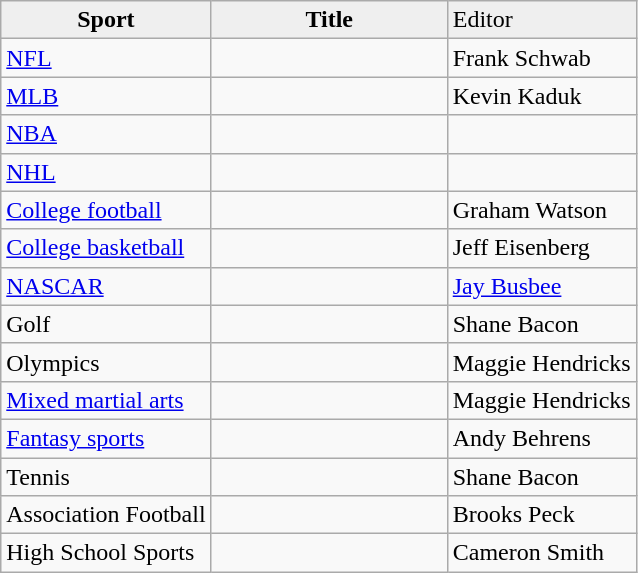<table class="wikitable sortable">
<tr>
<th style="background:#efefef;">Sport</th>
<th style="background:#efefef; width:150px;">Title</th>
<td style="background:#efefef;">Editor</td>
</tr>
<tr>
<td><a href='#'>NFL</a></td>
<td></td>
<td>Frank Schwab</td>
</tr>
<tr>
<td><a href='#'>MLB</a></td>
<td></td>
<td>Kevin Kaduk</td>
</tr>
<tr>
<td><a href='#'>NBA</a></td>
<td></td>
<td></td>
</tr>
<tr>
<td><a href='#'>NHL</a></td>
<td></td>
<td></td>
</tr>
<tr>
<td><a href='#'>College football</a></td>
<td></td>
<td>Graham Watson</td>
</tr>
<tr>
<td><a href='#'>College basketball</a></td>
<td></td>
<td>Jeff Eisenberg</td>
</tr>
<tr>
<td><a href='#'>NASCAR</a></td>
<td></td>
<td><a href='#'>Jay Busbee</a></td>
</tr>
<tr>
<td>Golf</td>
<td></td>
<td>Shane Bacon</td>
</tr>
<tr>
<td>Olympics</td>
<td></td>
<td>Maggie Hendricks</td>
</tr>
<tr>
<td><a href='#'>Mixed martial arts</a></td>
<td></td>
<td>Maggie Hendricks</td>
</tr>
<tr>
<td><a href='#'>Fantasy sports</a></td>
<td></td>
<td>Andy Behrens</td>
</tr>
<tr>
<td>Tennis</td>
<td></td>
<td>Shane Bacon</td>
</tr>
<tr>
<td>Association Football</td>
<td></td>
<td>Brooks Peck</td>
</tr>
<tr>
<td>High School Sports</td>
<td></td>
<td>Cameron Smith</td>
</tr>
</table>
